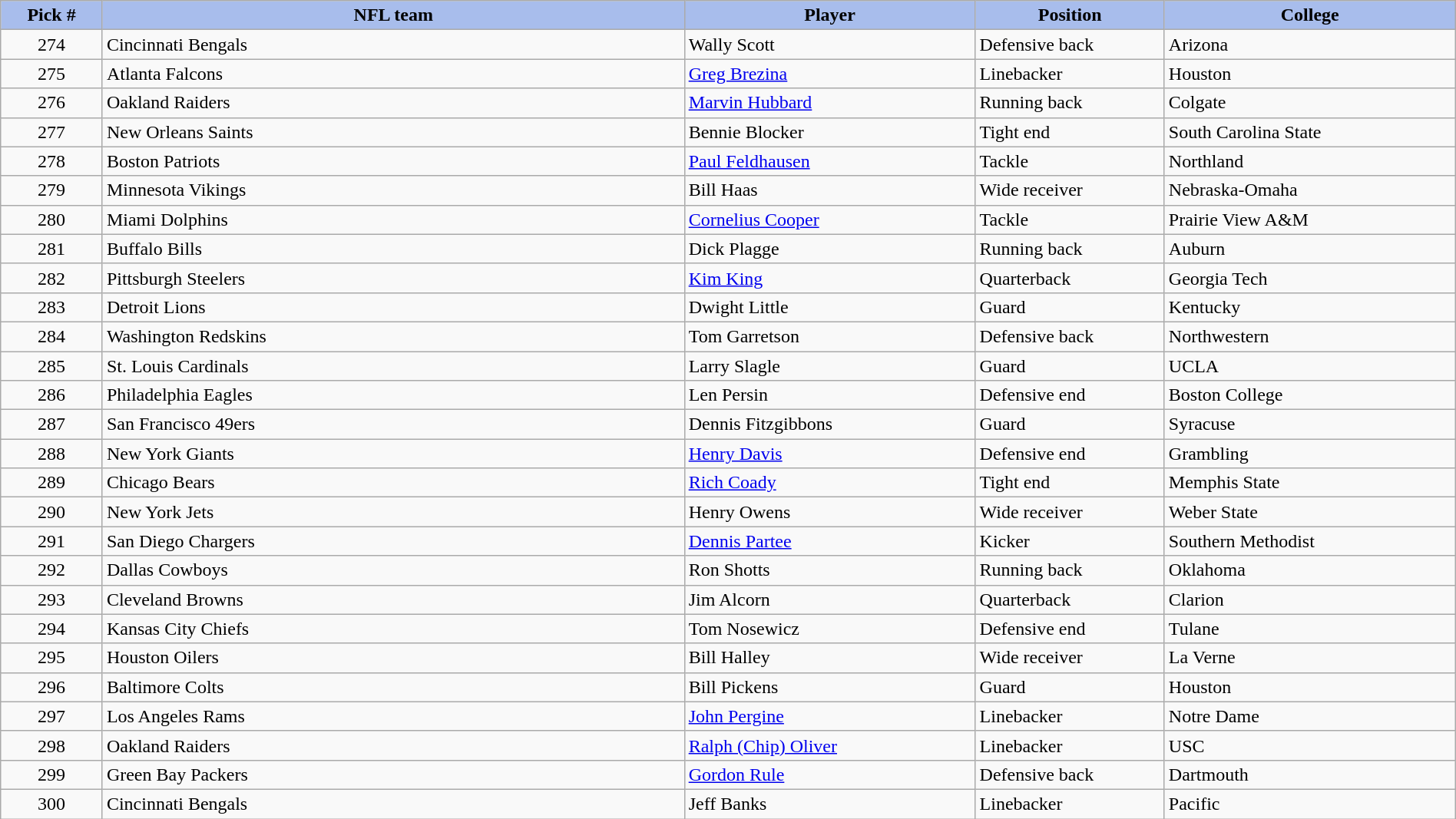<table class="wikitable sortable sortable" style="width: 100%">
<tr>
<th style="background:#A8BDEC;" width=7%>Pick #</th>
<th width=40% style="background:#A8BDEC;">NFL team</th>
<th width=20% style="background:#A8BDEC;">Player</th>
<th width=13% style="background:#A8BDEC;">Position</th>
<th style="background:#A8BDEC;">College</th>
</tr>
<tr>
<td align=center>274</td>
<td>Cincinnati Bengals</td>
<td>Wally Scott</td>
<td>Defensive back</td>
<td>Arizona</td>
</tr>
<tr>
<td align=center>275</td>
<td>Atlanta Falcons</td>
<td><a href='#'>Greg Brezina</a></td>
<td>Linebacker</td>
<td>Houston</td>
</tr>
<tr>
<td align=center>276</td>
<td>Oakland Raiders</td>
<td><a href='#'>Marvin Hubbard</a></td>
<td>Running back</td>
<td>Colgate</td>
</tr>
<tr>
<td align=center>277</td>
<td>New Orleans Saints</td>
<td>Bennie Blocker</td>
<td>Tight end</td>
<td>South Carolina State</td>
</tr>
<tr>
<td align=center>278</td>
<td>Boston Patriots</td>
<td><a href='#'>Paul Feldhausen</a></td>
<td>Tackle</td>
<td>Northland</td>
</tr>
<tr>
<td align=center>279</td>
<td>Minnesota Vikings</td>
<td>Bill Haas</td>
<td>Wide receiver</td>
<td>Nebraska-Omaha</td>
</tr>
<tr>
<td align=center>280</td>
<td>Miami Dolphins</td>
<td><a href='#'>Cornelius Cooper</a></td>
<td>Tackle</td>
<td>Prairie View A&M</td>
</tr>
<tr>
<td align=center>281</td>
<td>Buffalo Bills</td>
<td>Dick Plagge</td>
<td>Running back</td>
<td>Auburn</td>
</tr>
<tr>
<td align=center>282</td>
<td>Pittsburgh Steelers</td>
<td><a href='#'>Kim King</a></td>
<td>Quarterback</td>
<td>Georgia Tech</td>
</tr>
<tr>
<td align=center>283</td>
<td>Detroit Lions</td>
<td>Dwight Little</td>
<td>Guard</td>
<td>Kentucky</td>
</tr>
<tr>
<td align=center>284</td>
<td>Washington Redskins</td>
<td>Tom Garretson</td>
<td>Defensive back</td>
<td>Northwestern</td>
</tr>
<tr>
<td align=center>285</td>
<td>St. Louis Cardinals</td>
<td>Larry Slagle</td>
<td>Guard</td>
<td>UCLA</td>
</tr>
<tr>
<td align=center>286</td>
<td>Philadelphia Eagles</td>
<td>Len Persin</td>
<td>Defensive end</td>
<td>Boston College</td>
</tr>
<tr>
<td align=center>287</td>
<td>San Francisco 49ers</td>
<td>Dennis Fitzgibbons</td>
<td>Guard</td>
<td>Syracuse</td>
</tr>
<tr>
<td align=center>288</td>
<td>New York Giants</td>
<td><a href='#'>Henry Davis</a></td>
<td>Defensive end</td>
<td>Grambling</td>
</tr>
<tr>
<td align=center>289</td>
<td>Chicago Bears</td>
<td><a href='#'>Rich Coady</a></td>
<td>Tight end</td>
<td>Memphis State</td>
</tr>
<tr>
<td align=center>290</td>
<td>New York Jets</td>
<td>Henry Owens</td>
<td>Wide receiver</td>
<td>Weber State</td>
</tr>
<tr>
<td align=center>291</td>
<td>San Diego Chargers</td>
<td><a href='#'>Dennis Partee</a></td>
<td>Kicker</td>
<td>Southern Methodist</td>
</tr>
<tr>
<td align=center>292</td>
<td>Dallas Cowboys</td>
<td>Ron Shotts</td>
<td>Running back</td>
<td>Oklahoma</td>
</tr>
<tr>
<td align=center>293</td>
<td>Cleveland Browns</td>
<td>Jim Alcorn</td>
<td>Quarterback</td>
<td>Clarion</td>
</tr>
<tr>
<td align=center>294</td>
<td>Kansas City Chiefs</td>
<td>Tom Nosewicz</td>
<td>Defensive end</td>
<td>Tulane</td>
</tr>
<tr>
<td align=center>295</td>
<td>Houston Oilers</td>
<td>Bill Halley</td>
<td>Wide receiver</td>
<td>La Verne</td>
</tr>
<tr>
<td align=center>296</td>
<td>Baltimore Colts</td>
<td>Bill Pickens</td>
<td>Guard</td>
<td>Houston</td>
</tr>
<tr>
<td align=center>297</td>
<td>Los Angeles Rams</td>
<td><a href='#'>John Pergine</a></td>
<td>Linebacker</td>
<td>Notre Dame</td>
</tr>
<tr>
<td align=center>298</td>
<td>Oakland Raiders</td>
<td><a href='#'>Ralph (Chip) Oliver</a></td>
<td>Linebacker</td>
<td>USC</td>
</tr>
<tr>
<td align=center>299</td>
<td>Green Bay Packers</td>
<td><a href='#'>Gordon Rule</a></td>
<td>Defensive back</td>
<td>Dartmouth</td>
</tr>
<tr>
<td align=center>300</td>
<td>Cincinnati Bengals</td>
<td>Jeff Banks</td>
<td>Linebacker</td>
<td>Pacific</td>
</tr>
</table>
